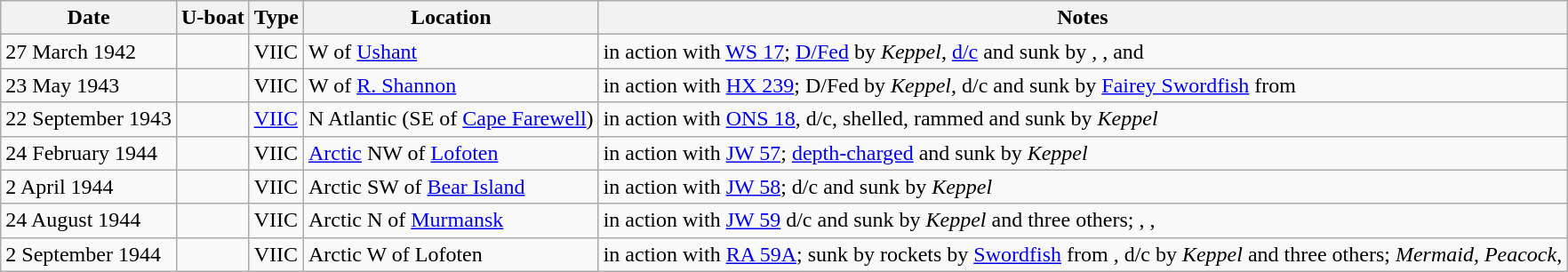<table class="wikitable">
<tr>
<th>Date</th>
<th>U-boat</th>
<th>Type</th>
<th>Location</th>
<th>Notes</th>
</tr>
<tr>
<td>27 March 1942</td>
<td></td>
<td>VIIC</td>
<td>W of <a href='#'>Ushant</a><br> </td>
<td>in action with <a href='#'>WS 17</a>; <a href='#'>D/Fed</a> by <em>Keppel</em>, <a href='#'>d/c</a> and sunk by , ,  and </td>
</tr>
<tr>
<td>23 May 1943</td>
<td></td>
<td>VIIC</td>
<td>W of <a href='#'>R. Shannon</a> <br> </td>
<td>in action with <a href='#'>HX 239</a>; D/Fed by <em>Keppel</em>, d/c and sunk by <a href='#'>Fairey Swordfish</a> from </td>
</tr>
<tr>
<td>22 September 1943</td>
<td></td>
<td><a href='#'>VIIC</a></td>
<td>N Atlantic (SE of <a href='#'>Cape Farewell</a>) <br> </td>
<td>in action with <a href='#'>ONS 18</a>, d/c, shelled, rammed and sunk by <em>Keppel</em></td>
</tr>
<tr>
<td>24 February 1944</td>
<td></td>
<td>VIIC</td>
<td><a href='#'>Arctic</a> NW of <a href='#'>Lofoten</a> <br> </td>
<td>in action with <a href='#'>JW 57</a>; <a href='#'>depth-charged</a> and sunk by <em>Keppel</em></td>
</tr>
<tr>
<td>2 April 1944</td>
<td></td>
<td>VIIC</td>
<td>Arctic SW of <a href='#'>Bear Island</a> <br> </td>
<td>in action with <a href='#'>JW 58</a>; d/c and sunk by <em>Keppel</em></td>
</tr>
<tr>
<td>24 August 1944</td>
<td></td>
<td>VIIC</td>
<td>Arctic N of <a href='#'>Murmansk</a> <br> </td>
<td>in action with <a href='#'>JW 59</a> d/c and sunk by <em>Keppel</em> and three others; , , </td>
</tr>
<tr>
<td>2 September 1944</td>
<td></td>
<td>VIIC</td>
<td>Arctic W of Lofoten <br> </td>
<td>in action with <a href='#'>RA 59A</a>; sunk by rockets by <a href='#'>Swordfish</a> from , d/c by <em>Keppel</em> and three others; <em>Mermaid</em>, <em>Peacock</em>, </td>
</tr>
</table>
